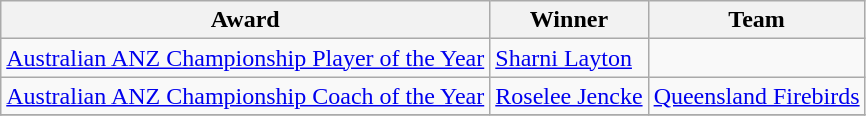<table class="wikitable collapsible">
<tr>
<th>Award</th>
<th>Winner</th>
<th>Team</th>
</tr>
<tr>
<td><a href='#'>Australian ANZ Championship Player of the Year</a></td>
<td><a href='#'>Sharni Layton</a></td>
<td></td>
</tr>
<tr>
<td><a href='#'>Australian ANZ Championship Coach of the Year</a></td>
<td><a href='#'>Roselee Jencke</a></td>
<td><a href='#'>Queensland Firebirds</a></td>
</tr>
<tr>
</tr>
</table>
